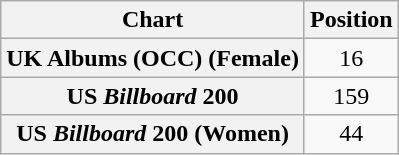<table class="wikitable sortable plainrowheaders" style="text-align:center">
<tr>
<th scope="col">Chart</th>
<th scope="col">Position</th>
</tr>
<tr>
<th scope="row">UK Albums (OCC) (Female)</th>
<td>16</td>
</tr>
<tr>
<th scope="row">US <em>Billboard</em> 200</th>
<td>159</td>
</tr>
<tr>
<th scope="row">US <em>Billboard</em> 200 (Women)</th>
<td>44</td>
</tr>
</table>
